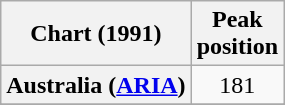<table class="wikitable sortable plainrowheaders">
<tr>
<th>Chart (1991)</th>
<th>Peak<br>position</th>
</tr>
<tr>
<th scope="row">Australia (<a href='#'>ARIA</a>)</th>
<td align="center">181</td>
</tr>
<tr>
</tr>
<tr>
</tr>
<tr>
</tr>
<tr>
</tr>
</table>
